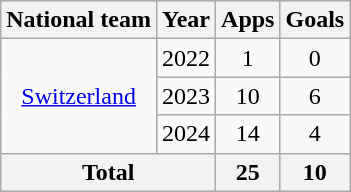<table class=wikitable style="text-align: center;">
<tr>
<th>National team</th>
<th>Year</th>
<th>Apps</th>
<th>Goals</th>
</tr>
<tr>
<td rowspan="3"><a href='#'>Switzerland</a></td>
<td>2022</td>
<td>1</td>
<td>0</td>
</tr>
<tr>
<td>2023</td>
<td>10</td>
<td>6</td>
</tr>
<tr>
<td>2024</td>
<td>14</td>
<td>4</td>
</tr>
<tr>
<th colspan="2">Total</th>
<th>25</th>
<th>10</th>
</tr>
</table>
